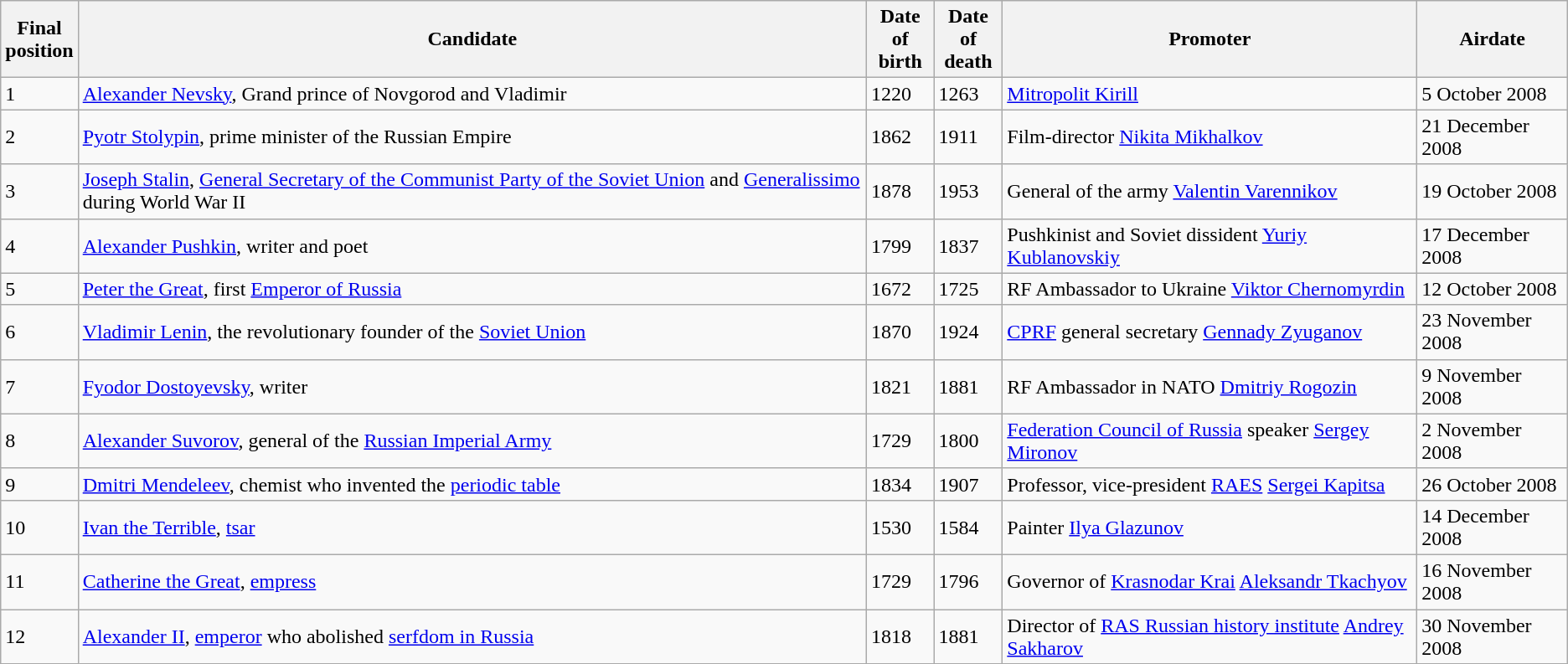<table class="wikitable sortable">
<tr>
<th>Final<br>position</th>
<th>Candidate</th>
<th>Date of<br>birth</th>
<th>Date of<br>death</th>
<th>Promoter</th>
<th>Airdate</th>
</tr>
<tr>
<td>1</td>
<td><a href='#'>Alexander Nevsky</a>, Grand prince of Novgorod and Vladimir</td>
<td>1220</td>
<td>1263</td>
<td><a href='#'>Mitropolit Kirill</a></td>
<td>5 October 2008</td>
</tr>
<tr>
<td>2</td>
<td><a href='#'>Pyotr Stolypin</a>, prime minister of the Russian Empire</td>
<td>1862</td>
<td>1911</td>
<td>Film-director <a href='#'>Nikita Mikhalkov</a></td>
<td>21 December 2008</td>
</tr>
<tr>
<td>3</td>
<td><a href='#'>Joseph Stalin</a>, <a href='#'>General Secretary of the Communist Party of the Soviet Union</a> and <a href='#'>Generalissimo</a> during World War II</td>
<td>1878</td>
<td>1953</td>
<td>General of the army <a href='#'>Valentin Varennikov</a></td>
<td>19 October 2008</td>
</tr>
<tr>
<td>4</td>
<td><a href='#'>Alexander Pushkin</a>, writer and poet</td>
<td>1799</td>
<td>1837</td>
<td>Pushkinist and Soviet dissident <a href='#'>Yuriy Kublanovskiy</a></td>
<td>17 December 2008</td>
</tr>
<tr>
<td>5</td>
<td><a href='#'>Peter the Great</a>, first <a href='#'>Emperor of Russia</a></td>
<td>1672</td>
<td>1725</td>
<td>RF Ambassador to Ukraine <a href='#'>Viktor Chernomyrdin</a></td>
<td>12 October 2008</td>
</tr>
<tr>
<td>6</td>
<td><a href='#'>Vladimir Lenin</a>, the revolutionary founder of the <a href='#'>Soviet Union</a></td>
<td>1870</td>
<td>1924</td>
<td><a href='#'>CPRF</a> general secretary <a href='#'>Gennady Zyuganov</a></td>
<td>23 November 2008</td>
</tr>
<tr>
<td>7</td>
<td><a href='#'>Fyodor Dostoyevsky</a>, writer</td>
<td>1821</td>
<td>1881</td>
<td>RF Ambassador in NATO <a href='#'>Dmitriy Rogozin</a></td>
<td>9 November 2008</td>
</tr>
<tr>
<td>8</td>
<td><a href='#'>Alexander Suvorov</a>, general of the <a href='#'>Russian Imperial Army</a></td>
<td>1729</td>
<td>1800</td>
<td><a href='#'>Federation Council of Russia</a> speaker <a href='#'>Sergey Mironov</a></td>
<td>2 November 2008</td>
</tr>
<tr>
<td>9</td>
<td><a href='#'>Dmitri Mendeleev</a>, chemist who invented the <a href='#'>periodic table</a></td>
<td>1834</td>
<td>1907</td>
<td>Professor, vice-president <a href='#'>RAES</a> <a href='#'>Sergei Kapitsa</a></td>
<td>26 October 2008</td>
</tr>
<tr>
<td>10</td>
<td><a href='#'>Ivan the Terrible</a>, <a href='#'>tsar</a></td>
<td>1530</td>
<td>1584</td>
<td>Painter <a href='#'>Ilya Glazunov</a></td>
<td>14 December 2008</td>
</tr>
<tr>
<td>11</td>
<td><a href='#'>Catherine the Great</a>, <a href='#'>empress</a></td>
<td>1729</td>
<td>1796</td>
<td>Governor of <a href='#'>Krasnodar Krai</a> <a href='#'>Aleksandr Tkachyov</a></td>
<td>16 November 2008</td>
</tr>
<tr>
<td>12</td>
<td><a href='#'>Alexander II</a>, <a href='#'>emperor</a> who abolished <a href='#'>serfdom in Russia</a></td>
<td>1818</td>
<td>1881</td>
<td>Director of <a href='#'>RAS Russian history institute</a> <a href='#'>Andrey Sakharov</a></td>
<td>30 November 2008</td>
</tr>
</table>
